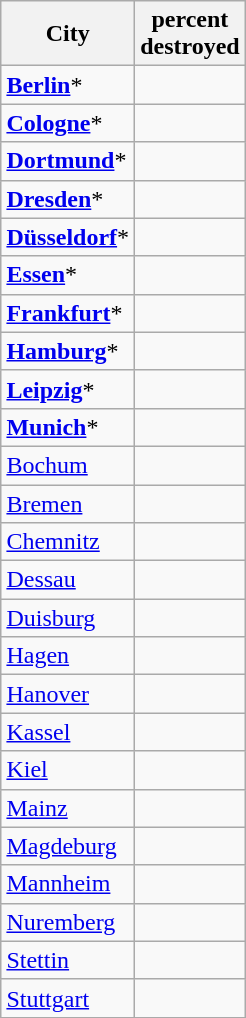<table class="sortable wikitable" style="text-align:left; margin:1em; float:right;">
<tr>
<th>City</th>
<th>percent<br>destroyed</th>
</tr>
<tr>
<td><strong><a href='#'>Berlin</a></strong>*</td>
<td></td>
</tr>
<tr>
<td><strong><a href='#'>Cologne</a></strong>*</td>
<td></td>
</tr>
<tr>
<td><strong><a href='#'>Dortmund</a></strong>*</td>
<td></td>
</tr>
<tr>
<td><strong><a href='#'>Dresden</a></strong>*</td>
<td></td>
</tr>
<tr>
<td><strong><a href='#'>Düsseldorf</a></strong>*</td>
<td></td>
</tr>
<tr>
<td><strong><a href='#'>Essen</a></strong>*</td>
<td></td>
</tr>
<tr>
<td><strong><a href='#'>Frankfurt</a></strong>*</td>
<td></td>
</tr>
<tr>
<td><strong><a href='#'>Hamburg</a></strong>*</td>
<td></td>
</tr>
<tr>
<td><strong><a href='#'>Leipzig</a></strong>*</td>
<td></td>
</tr>
<tr>
<td><strong><a href='#'>Munich</a></strong>*</td>
<td></td>
</tr>
<tr>
<td><a href='#'>Bochum</a></td>
<td></td>
</tr>
<tr>
<td><a href='#'>Bremen</a></td>
<td></td>
</tr>
<tr>
<td><a href='#'>Chemnitz</a></td>
<td></td>
</tr>
<tr>
<td><a href='#'>Dessau</a></td>
<td></td>
</tr>
<tr>
<td><a href='#'>Duisburg</a></td>
<td></td>
</tr>
<tr>
<td><a href='#'>Hagen</a></td>
<td></td>
</tr>
<tr>
<td><a href='#'>Hanover</a></td>
<td></td>
</tr>
<tr>
<td><a href='#'>Kassel</a></td>
<td></td>
</tr>
<tr>
<td><a href='#'>Kiel</a></td>
<td></td>
</tr>
<tr>
<td><a href='#'>Mainz</a></td>
<td></td>
</tr>
<tr>
<td><a href='#'>Magdeburg</a></td>
<td></td>
</tr>
<tr>
<td><a href='#'>Mannheim</a></td>
<td></td>
</tr>
<tr>
<td><a href='#'>Nuremberg</a></td>
<td></td>
</tr>
<tr>
<td><a href='#'>Stettin</a></td>
<td></td>
</tr>
<tr>
<td><a href='#'>Stuttgart</a></td>
<td></td>
</tr>
</table>
